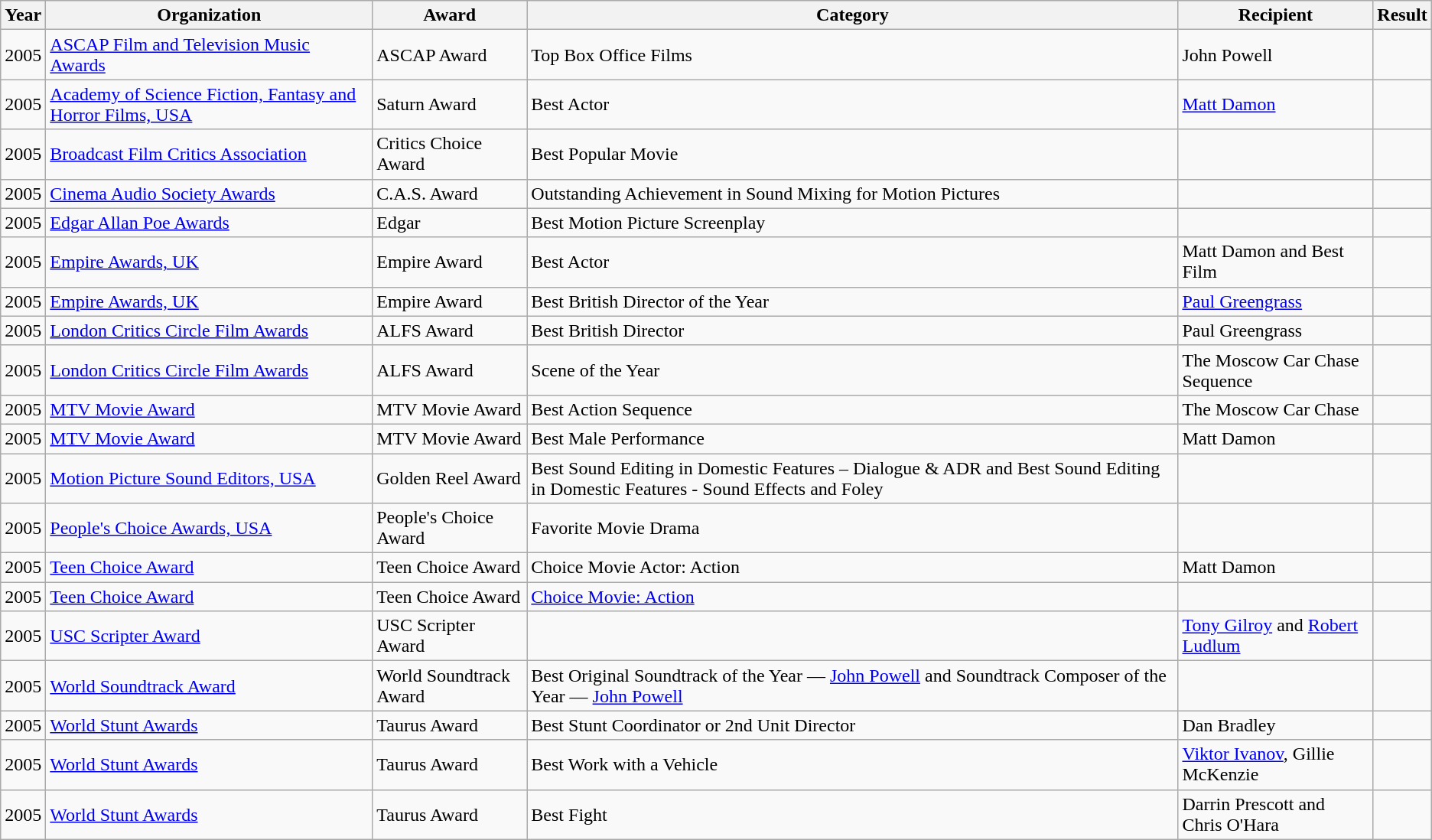<table class="wikitable sortable plainrowheaders">
<tr>
<th>Year</th>
<th>Organization</th>
<th>Award</th>
<th>Category</th>
<th>Recipient</th>
<th>Result</th>
</tr>
<tr>
<td>2005</td>
<td><a href='#'>ASCAP Film and Television Music Awards</a></td>
<td>ASCAP Award</td>
<td>Top Box Office Films</td>
<td>John Powell</td>
<td></td>
</tr>
<tr>
<td>2005</td>
<td><a href='#'>Academy of Science Fiction, Fantasy and Horror Films, USA</a></td>
<td>Saturn Award</td>
<td>Best Actor</td>
<td><a href='#'>Matt Damon</a></td>
<td></td>
</tr>
<tr>
<td>2005</td>
<td><a href='#'>Broadcast Film Critics Association</a></td>
<td>Critics Choice Award</td>
<td>Best Popular Movie</td>
<td></td>
<td></td>
</tr>
<tr>
<td>2005</td>
<td><a href='#'>Cinema Audio Society Awards</a></td>
<td>C.A.S. Award</td>
<td>Outstanding Achievement in Sound Mixing for Motion Pictures</td>
<td></td>
<td></td>
</tr>
<tr>
<td>2005</td>
<td><a href='#'>Edgar Allan Poe Awards</a></td>
<td>Edgar</td>
<td>Best Motion Picture Screenplay</td>
<td></td>
<td></td>
</tr>
<tr>
<td>2005</td>
<td><a href='#'>Empire Awards, UK</a></td>
<td>Empire Award</td>
<td>Best Actor</td>
<td>Matt Damon and Best Film</td>
<td></td>
</tr>
<tr>
<td>2005</td>
<td><a href='#'>Empire Awards, UK</a></td>
<td>Empire Award</td>
<td>Best British Director of the Year</td>
<td><a href='#'>Paul Greengrass</a></td>
<td></td>
</tr>
<tr>
<td>2005</td>
<td><a href='#'>London Critics Circle Film Awards</a></td>
<td>ALFS Award</td>
<td>Best British Director</td>
<td>Paul Greengrass</td>
<td></td>
</tr>
<tr>
<td>2005</td>
<td><a href='#'>London Critics Circle Film Awards</a></td>
<td>ALFS Award</td>
<td>Scene of the Year</td>
<td>The Moscow Car Chase Sequence</td>
<td></td>
</tr>
<tr>
<td>2005</td>
<td><a href='#'>MTV Movie Award</a></td>
<td>MTV Movie Award</td>
<td>Best Action Sequence</td>
<td>The Moscow Car Chase</td>
<td></td>
</tr>
<tr>
<td>2005</td>
<td><a href='#'>MTV Movie Award</a></td>
<td>MTV Movie Award</td>
<td>Best Male Performance</td>
<td>Matt Damon</td>
<td></td>
</tr>
<tr>
<td>2005</td>
<td><a href='#'>Motion Picture Sound Editors, USA</a></td>
<td>Golden Reel Award</td>
<td>Best Sound Editing in Domestic Features – Dialogue & ADR and Best Sound Editing in Domestic Features - Sound Effects and Foley</td>
<td></td>
<td></td>
</tr>
<tr>
<td>2005</td>
<td><a href='#'>People's Choice Awards, USA</a></td>
<td>People's Choice Award</td>
<td>Favorite Movie Drama</td>
<td></td>
<td></td>
</tr>
<tr>
<td>2005</td>
<td><a href='#'>Teen Choice Award</a></td>
<td>Teen Choice Award</td>
<td>Choice Movie Actor: Action</td>
<td>Matt Damon</td>
<td></td>
</tr>
<tr>
<td>2005</td>
<td><a href='#'>Teen Choice Award</a></td>
<td>Teen Choice Award</td>
<td><a href='#'>Choice Movie: Action</a></td>
<td></td>
<td></td>
</tr>
<tr>
<td>2005</td>
<td><a href='#'>USC Scripter Award</a></td>
<td>USC Scripter Award</td>
<td></td>
<td><a href='#'>Tony Gilroy</a>  and <a href='#'>Robert Ludlum</a> </td>
<td></td>
</tr>
<tr>
<td>2005</td>
<td><a href='#'>World Soundtrack Award</a></td>
<td>World Soundtrack Award</td>
<td>Best Original Soundtrack of the Year — <a href='#'>John Powell</a> and Soundtrack Composer of the Year — <a href='#'>John Powell</a></td>
<td></td>
<td></td>
</tr>
<tr>
<td>2005</td>
<td><a href='#'>World Stunt Awards</a></td>
<td>Taurus Award</td>
<td>Best Stunt Coordinator or 2nd Unit Director</td>
<td>Dan Bradley</td>
<td></td>
</tr>
<tr>
<td>2005</td>
<td><a href='#'>World Stunt Awards</a></td>
<td>Taurus Award</td>
<td>Best Work with a Vehicle</td>
<td><a href='#'>Viktor Ivanov</a>,  Gillie McKenzie</td>
<td></td>
</tr>
<tr>
<td>2005</td>
<td><a href='#'>World Stunt Awards</a></td>
<td>Taurus Award</td>
<td>Best Fight</td>
<td>Darrin Prescott and Chris O'Hara</td>
<td></td>
</tr>
</table>
